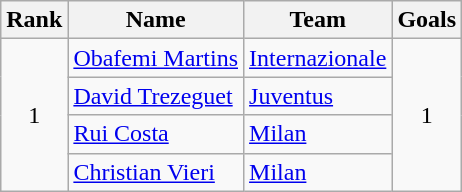<table class="wikitable" style="text-align: center;">
<tr>
<th>Rank</th>
<th>Name</th>
<th>Team</th>
<th>Goals</th>
</tr>
<tr>
<td rowspan=4>1</td>
<td align="left"> <a href='#'>Obafemi Martins</a></td>
<td align="left"> <a href='#'>Internazionale</a></td>
<td rowspan=4>1</td>
</tr>
<tr>
<td align="left"> <a href='#'>David Trezeguet</a></td>
<td align="left"> <a href='#'>Juventus</a></td>
</tr>
<tr>
<td align="left"> <a href='#'>Rui Costa</a></td>
<td align="left"> <a href='#'>Milan</a></td>
</tr>
<tr>
<td align="left"> <a href='#'>Christian Vieri</a></td>
<td align="left"> <a href='#'>Milan</a></td>
</tr>
</table>
